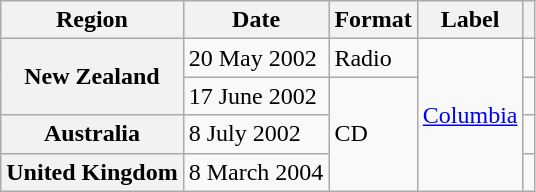<table class="wikitable plainrowheaders">
<tr>
<th scope="col">Region</th>
<th scope="col">Date</th>
<th scope="col">Format</th>
<th scope="col">Label</th>
<th scope="col"></th>
</tr>
<tr>
<th scope="row" rowspan="2">New Zealand</th>
<td>20 May 2002</td>
<td>Radio</td>
<td rowspan="4"><a href='#'>Columbia</a></td>
<td></td>
</tr>
<tr>
<td>17 June 2002</td>
<td rowspan="3">CD</td>
<td></td>
</tr>
<tr>
<th scope="row">Australia</th>
<td>8 July 2002</td>
<td></td>
</tr>
<tr>
<th scope="row">United Kingdom</th>
<td>8 March 2004</td>
<td></td>
</tr>
</table>
